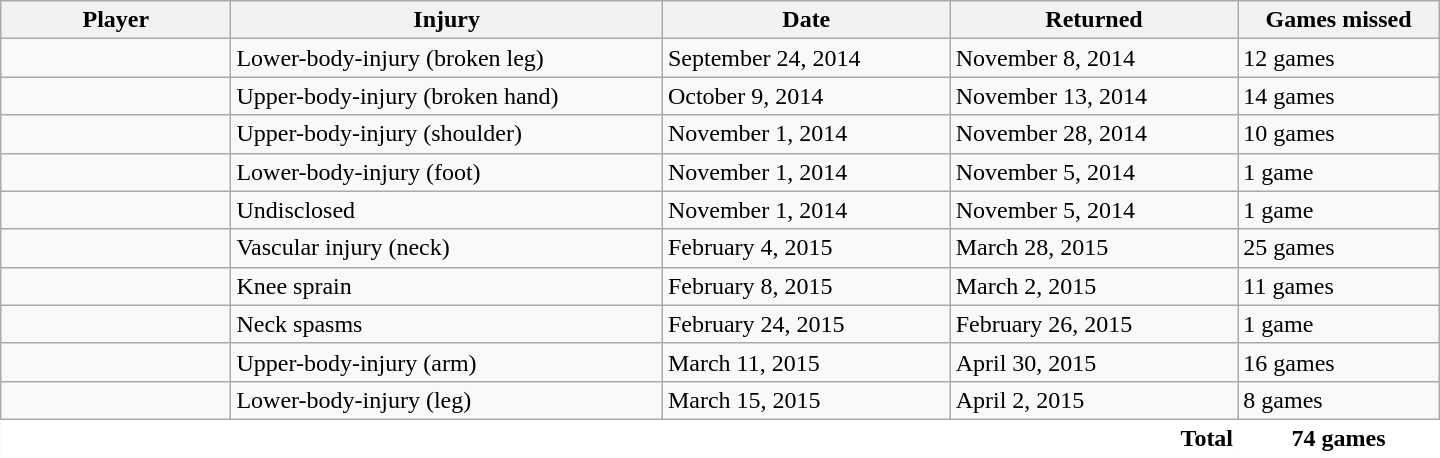<table class="wikitable sortable" style="width:60em; border:0;">
<tr>
<th width=16%>Player</th>
<th width=30% class=unsortable>Injury</th>
<th width=20% class=unsortable>Date</th>
<th width=20% class=unsortable>Returned</th>
<th width=14% class=unsortable>Games missed</th>
</tr>
<tr>
<td></td>
<td>Lower-body-injury (broken leg)</td>
<td>September 24, 2014</td>
<td>November 8, 2014</td>
<td>12 games</td>
</tr>
<tr>
<td></td>
<td>Upper-body-injury (broken hand)</td>
<td>October 9, 2014</td>
<td>November 13, 2014</td>
<td>14 games</td>
</tr>
<tr>
<td></td>
<td>Upper-body-injury (shoulder)</td>
<td>November 1, 2014</td>
<td>November 28, 2014</td>
<td>10 games</td>
</tr>
<tr>
<td></td>
<td>Lower-body-injury (foot)</td>
<td>November 1, 2014</td>
<td>November 5, 2014</td>
<td>1 game</td>
</tr>
<tr>
<td></td>
<td>Undisclosed</td>
<td>November 1, 2014</td>
<td>November 5, 2014</td>
<td>1 game</td>
</tr>
<tr>
<td></td>
<td>Vascular injury (neck)</td>
<td>February 4, 2015</td>
<td>March 28, 2015</td>
<td>25 games</td>
</tr>
<tr>
<td></td>
<td>Knee sprain</td>
<td>February 8, 2015</td>
<td>March 2, 2015</td>
<td>11 games</td>
</tr>
<tr>
<td></td>
<td>Neck spasms</td>
<td>February 24, 2015</td>
<td>February 26, 2015</td>
<td>1 game</td>
</tr>
<tr>
<td></td>
<td>Upper-body-injury (arm)</td>
<td>March 11, 2015</td>
<td>April 30, 2015</td>
<td>16 games</td>
</tr>
<tr>
<td></td>
<td>Lower-body-injury (leg)</td>
<td>March 15, 2015</td>
<td>April 2, 2015</td>
<td>8 games</td>
</tr>
<tr style="background:#FFF; font-weight:bold;" class=sortbottom>
<td colspan=4 style="text-align:right; border:0;">Total</td>
<td style="text-align:center; border:0;">74 games</td>
</tr>
</table>
